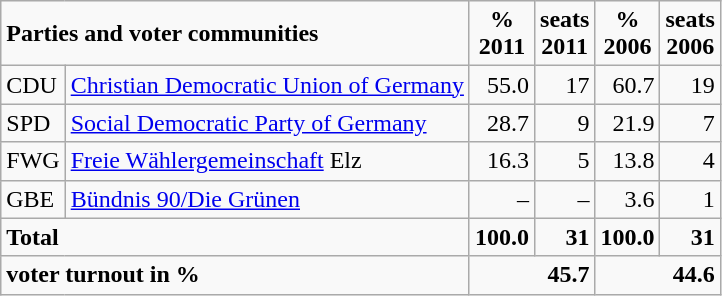<table class="wikitable">
<tr --  class="bgcolor5">
<td colspan=2><strong>Parties and voter communities</strong></td>
<td align="center"><strong>%<br>2011</strong></td>
<td align="center"><strong>seats<br>2011</strong></td>
<td align="center"><strong>%<br>2006</strong></td>
<td align="center"><strong>seats<br>2006</strong></td>
</tr>
<tr --->
<td>CDU</td>
<td><a href='#'>Christian Democratic Union of Germany</a></td>
<td align="right">55.0</td>
<td align="right">17</td>
<td align="right">60.7</td>
<td align="right">19</td>
</tr>
<tr --->
<td>SPD</td>
<td><a href='#'>Social Democratic Party of Germany</a></td>
<td align="right">28.7</td>
<td align="right">9</td>
<td align="right">21.9</td>
<td align="right">7</td>
</tr>
<tr --->
<td>FWG</td>
<td><a href='#'>Freie Wählergemeinschaft</a> Elz</td>
<td align="right">16.3</td>
<td align="right">5</td>
<td align="right">13.8</td>
<td align="right">4</td>
</tr>
<tr --->
<td>GBE</td>
<td><a href='#'>Bündnis 90/Die Grünen</a></td>
<td align="right">–</td>
<td align="right">–</td>
<td align="right">3.6</td>
<td align="right">1</td>
</tr>
<tr --  class="bgcolor5">
<td colspan=2><strong>Total</strong></td>
<td align="right"><strong>100.0</strong></td>
<td align="right"><strong>31</strong></td>
<td align="right"><strong>100.0</strong></td>
<td align="right"><strong>31</strong></td>
</tr>
<tr --  class="bgcolor5">
<td colspan=2><strong>voter turnout in %</strong></td>
<td colspan=2 align="right"><strong>45.7</strong></td>
<td colspan=2 align="right"><strong>44.6</strong></td>
</tr>
</table>
